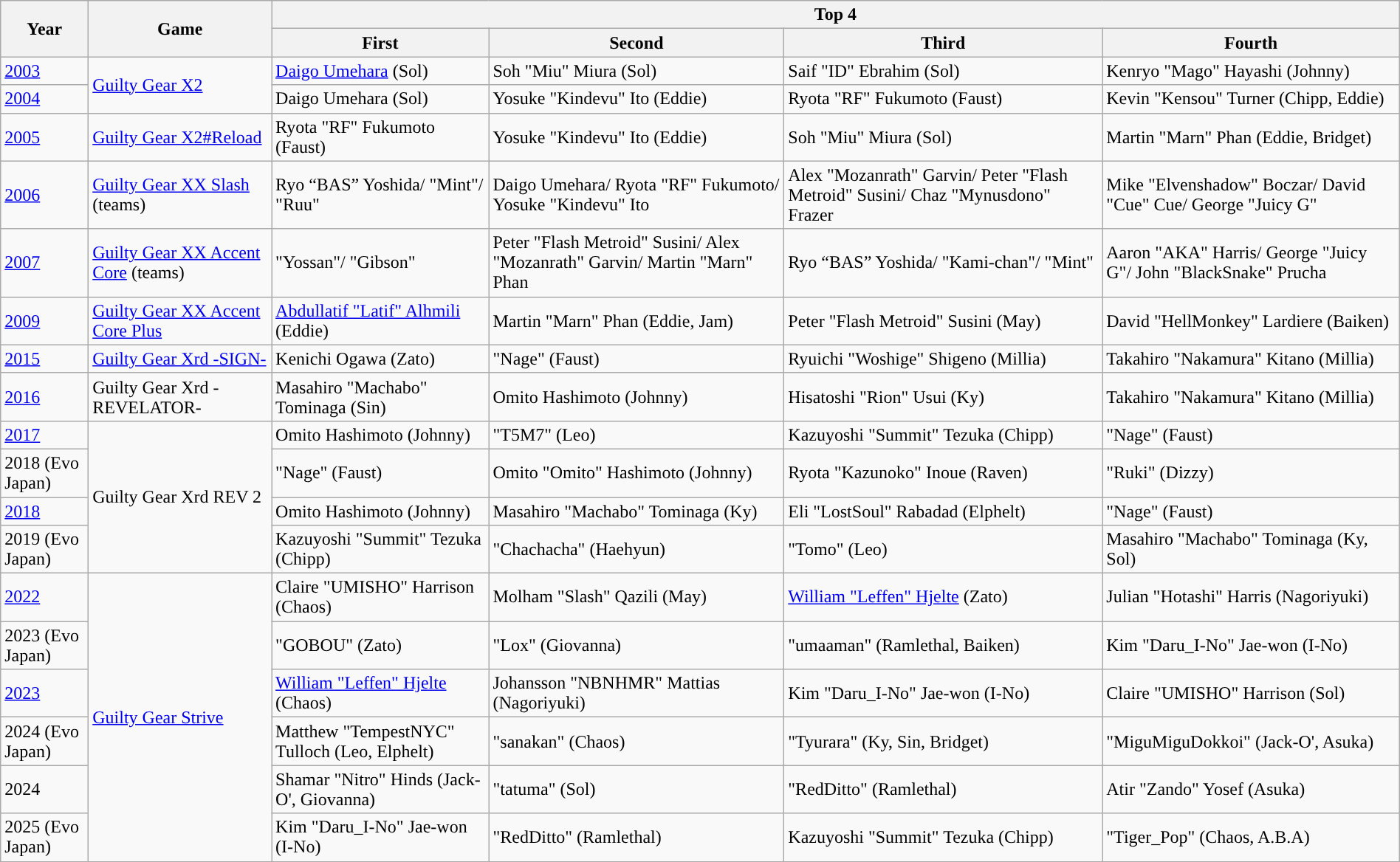<table class="wikitable sortable" width=100%>
<tr>
<th rowspan=2>Year</th>
<th rowspan=2>Game</th>
<th colspan=4>Top 4</th>
</tr>
<tr>
<th>First</th>
<th>Second</th>
<th>Third</th>
<th>Fourth</th>
</tr>
<tr>
<td><a href='#'>2003</a></td>
<td rowspan="2="><a href='#'>Guilty Gear X2</a></td>
<td> <a href='#'>Daigo Umehara</a> (Sol)</td>
<td> Soh "Miu" Miura (Sol)</td>
<td> Saif "ID" Ebrahim (Sol)</td>
<td> Kenryo "Mago" Hayashi (Johnny)</td>
</tr>
<tr>
<td><a href='#'>2004</a></td>
<td> Daigo Umehara (Sol)</td>
<td> Yosuke "Kindevu" Ito (Eddie)</td>
<td> Ryota "RF" Fukumoto (Faust)</td>
<td> Kevin "Kensou" Turner (Chipp, Eddie)</td>
</tr>
<tr>
<td><a href='#'>2005</a></td>
<td><a href='#'>Guilty Gear X2#Reload</a></td>
<td> Ryota "RF" Fukumoto (Faust)</td>
<td> Yosuke "Kindevu" Ito (Eddie)</td>
<td> Soh "Miu" Miura (Sol)</td>
<td> Martin "Marn" Phan (Eddie, Bridget)</td>
</tr>
<tr>
<td><a href='#'>2006</a></td>
<td><a href='#'>Guilty Gear XX Slash</a> (teams)</td>
<td> Ryo “BAS” Yoshida/ "Mint"/ "Ruu"</td>
<td> Daigo Umehara/ Ryota "RF" Fukumoto/ Yosuke "Kindevu" Ito</td>
<td> Alex "Mozanrath" Garvin/ Peter "Flash Metroid" Susini/ Chaz "Mynusdono" Frazer</td>
<td> Mike "Elvenshadow" Boczar/ David "Cue" Cue/ George "Juicy G"</td>
</tr>
<tr>
<td><a href='#'>2007</a></td>
<td><a href='#'>Guilty Gear XX Accent Core</a> (teams)</td>
<td> "Yossan"/ "Gibson"</td>
<td> Peter "Flash Metroid" Susini/ Alex "Mozanrath" Garvin/ Martin "Marn" Phan</td>
<td> Ryo “BAS” Yoshida/ "Kami-chan"/ "Mint"</td>
<td> Aaron "AKA" Harris/ George "Juicy G"/ John "BlackSnake" Prucha</td>
</tr>
<tr>
<td><a href='#'>2009</a></td>
<td><a href='#'>Guilty Gear XX Accent Core Plus </a></td>
<td> <a href='#'>Abdullatif "Latif" Alhmili</a> (Eddie)</td>
<td> Martin "Marn" Phan (Eddie, Jam)</td>
<td> Peter "Flash Metroid" Susini (May)</td>
<td> David "HellMonkey" Lardiere (Baiken)</td>
</tr>
<tr>
<td><a href='#'>2015</a></td>
<td><a href='#'>Guilty Gear Xrd -SIGN-</a></td>
<td> Kenichi Ogawa (Zato)</td>
<td> "Nage" (Faust)</td>
<td> Ryuichi "Woshige" Shigeno (Millia)</td>
<td> Takahiro "Nakamura" Kitano (Millia)</td>
</tr>
<tr>
<td><a href='#'>2016</a></td>
<td>Guilty Gear Xrd -REVELATOR-</td>
<td> Masahiro "Machabo" Tominaga (Sin)</td>
<td> Omito Hashimoto (Johnny)</td>
<td> Hisatoshi "Rion" Usui (Ky)</td>
<td> Takahiro "Nakamura" Kitano (Millia)</td>
</tr>
<tr>
<td><a href='#'>2017</a></td>
<td rowspan="4">Guilty Gear Xrd REV 2</td>
<td> Omito Hashimoto (Johnny)</td>
<td> "T5M7" (Leo)</td>
<td> Kazuyoshi "Summit" Tezuka (Chipp)</td>
<td> "Nage" (Faust)</td>
</tr>
<tr>
<td>2018 (Evo Japan)</td>
<td> "Nage" (Faust)</td>
<td> Omito "Omito" Hashimoto (Johnny)</td>
<td> Ryota "Kazunoko" Inoue (Raven)</td>
<td> "Ruki" (Dizzy)</td>
</tr>
<tr>
<td><a href='#'>2018</a></td>
<td> Omito Hashimoto (Johnny)</td>
<td> Masahiro "Machabo" Tominaga (Ky)</td>
<td> Eli "LostSoul" Rabadad (Elphelt)</td>
<td> "Nage" (Faust)</td>
</tr>
<tr>
<td>2019 (Evo Japan)</td>
<td> Kazuyoshi "Summit" Tezuka (Chipp)</td>
<td> "Chachacha" (Haehyun)</td>
<td> "Tomo" (Leo)</td>
<td> Masahiro "Machabo" Tominaga (Ky, Sol)</td>
</tr>
<tr>
<td><a href='#'>2022</a></td>
<td rowspan="6"><a href='#'>Guilty Gear Strive</a></td>
<td> Claire "UMISHO" Harrison (Chaos)</td>
<td> Molham "Slash" Qazili (May)</td>
<td> <a href='#'>William "Leffen" Hjelte</a> (Zato)</td>
<td> Julian "Hotashi" Harris (Nagoriyuki)</td>
</tr>
<tr>
<td>2023 (Evo Japan)</td>
<td> "GOBOU" (Zato)</td>
<td> "Lox" (Giovanna)</td>
<td> "umaaman" (Ramlethal, Baiken)</td>
<td> Kim "Daru_I-No" Jae-won (I-No)</td>
</tr>
<tr>
<td><a href='#'>2023</a></td>
<td> <a href='#'>William "Leffen" Hjelte</a> (Chaos)</td>
<td> Johansson "NBNHMR" Mattias (Nagoriyuki)</td>
<td> Kim "Daru_I-No" Jae-won  (I-No)</td>
<td> Claire "UMISHO" Harrison (Sol)</td>
</tr>
<tr>
<td>2024 (Evo Japan)</td>
<td> Matthew "TempestNYC" Tulloch (Leo, Elphelt)</td>
<td> "sanakan" (Chaos)</td>
<td> "Tyurara" (Ky, Sin, Bridget)</td>
<td> "MiguMiguDokkoi" (Jack-O', Asuka)</td>
</tr>
<tr>
<td>2024</td>
<td> Shamar "Nitro" Hinds (Jack-O', Giovanna)</td>
<td> "tatuma" (Sol)</td>
<td> "RedDitto" (Ramlethal)</td>
<td> Atir "Zando" Yosef (Asuka)</td>
</tr>
<tr>
<td>2025 (Evo Japan)</td>
<td> Kim "Daru_I-No" Jae-won (I-No)</td>
<td> "RedDitto" (Ramlethal)</td>
<td> Kazuyoshi "Summit" Tezuka (Chipp)</td>
<td> "Tiger_Pop" (Chaos, A.B.A)</td>
</tr>
</table>
